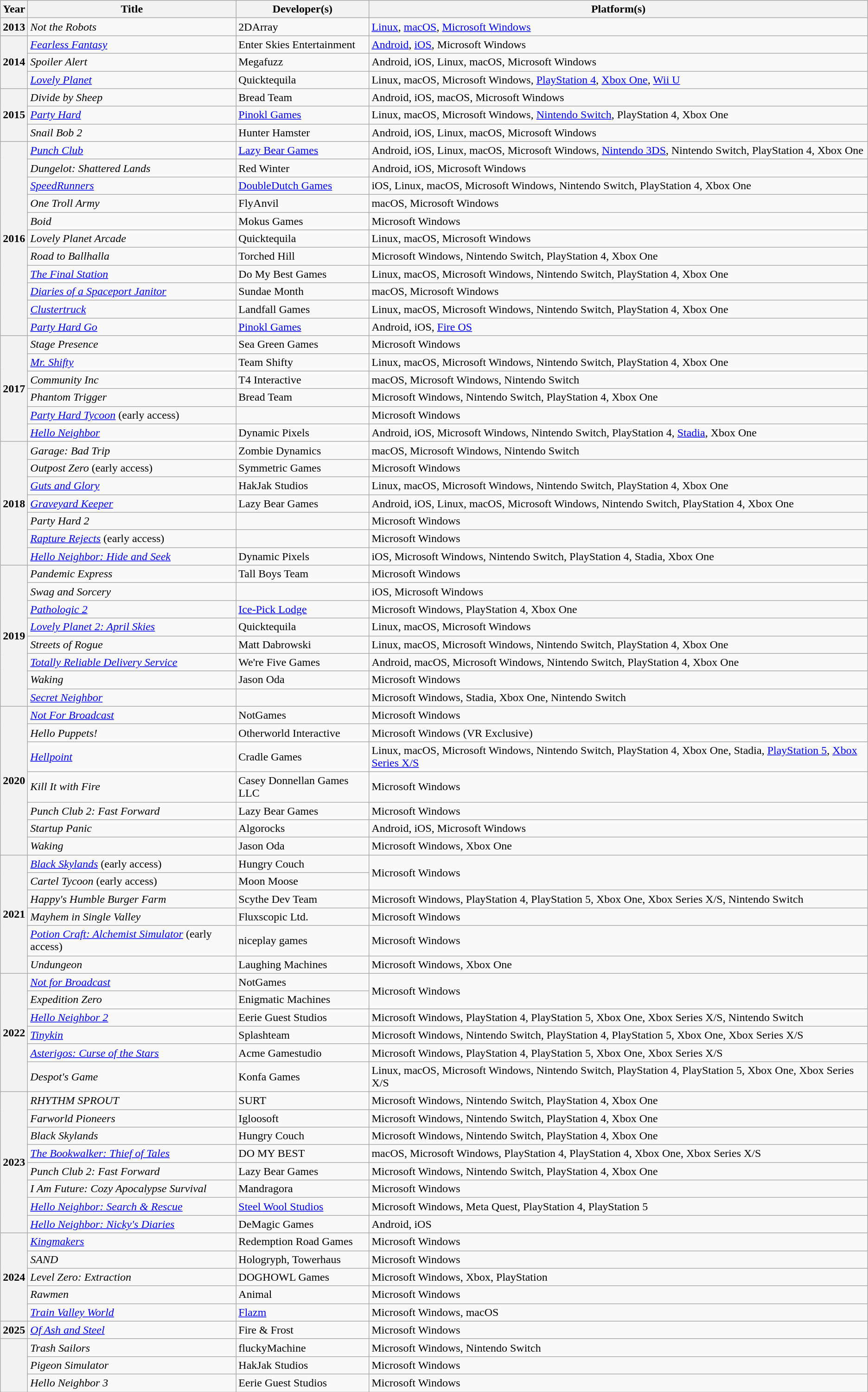<table class="wikitable sortable plainrowheaders">
<tr>
<th scope="col">Year</th>
<th scope="col">Title</th>
<th scope="col">Developer(s)</th>
<th scope="col">Platform(s)</th>
</tr>
<tr>
<th scope="row" rowspan="1">2013</th>
<td><em>Not the Robots</em></td>
<td>2DArray</td>
<td><a href='#'>Linux</a>, <a href='#'>macOS</a>, <a href='#'>Microsoft Windows</a></td>
</tr>
<tr>
<th scope="row" rowspan="3">2014</th>
<td><em><a href='#'>Fearless Fantasy</a></em></td>
<td>Enter Skies Entertainment</td>
<td><a href='#'>Android</a>, <a href='#'>iOS</a>, Microsoft Windows</td>
</tr>
<tr>
<td><em>Spoiler Alert</em></td>
<td>Megafuzz</td>
<td>Android, iOS, Linux, macOS, Microsoft Windows</td>
</tr>
<tr>
<td><em><a href='#'>Lovely Planet</a></em></td>
<td>Quicktequila</td>
<td>Linux, macOS, Microsoft Windows, <a href='#'>PlayStation 4</a>, <a href='#'>Xbox One</a>, <a href='#'>Wii U</a></td>
</tr>
<tr>
<th scope="row" rowspan="3">2015</th>
<td><em>Divide by Sheep</em></td>
<td>Bread Team</td>
<td>Android, iOS, macOS, Microsoft Windows</td>
</tr>
<tr>
<td><em><a href='#'>Party Hard</a></em></td>
<td><a href='#'>Pinokl Games</a></td>
<td>Linux, macOS, Microsoft Windows, <a href='#'>Nintendo Switch</a>, PlayStation 4, Xbox One</td>
</tr>
<tr>
<td><em>Snail Bob 2</em></td>
<td>Hunter Hamster</td>
<td>Android, iOS, Linux, macOS, Microsoft Windows</td>
</tr>
<tr>
<th scope="row" rowspan="11">2016</th>
<td><em><a href='#'>Punch Club</a></em></td>
<td><a href='#'>Lazy Bear Games</a></td>
<td>Android, iOS, Linux, macOS, Microsoft Windows, <a href='#'>Nintendo 3DS</a>, Nintendo Switch, PlayStation 4, Xbox One</td>
</tr>
<tr>
<td><em>Dungelot: Shattered Lands</em></td>
<td>Red Winter</td>
<td>Android, iOS, Microsoft Windows</td>
</tr>
<tr>
<td><em><a href='#'>SpeedRunners</a></em></td>
<td><a href='#'>DoubleDutch Games</a></td>
<td>iOS, Linux, macOS, Microsoft Windows, Nintendo Switch, PlayStation 4, Xbox One</td>
</tr>
<tr>
<td><em>One Troll Army</em></td>
<td>FlyAnvil</td>
<td>macOS, Microsoft Windows</td>
</tr>
<tr>
<td><em>Boid</em></td>
<td>Mokus Games</td>
<td>Microsoft Windows</td>
</tr>
<tr>
<td><em>Lovely Planet Arcade</em></td>
<td>Quicktequila</td>
<td>Linux, macOS, Microsoft Windows</td>
</tr>
<tr>
<td><em>Road to Ballhalla</em></td>
<td>Torched Hill</td>
<td>Microsoft Windows, Nintendo Switch, PlayStation 4, Xbox One</td>
</tr>
<tr>
<td><em><a href='#'>The Final Station</a></em></td>
<td>Do My Best Games</td>
<td>Linux, macOS, Microsoft Windows, Nintendo Switch, PlayStation 4, Xbox One</td>
</tr>
<tr>
<td><em><a href='#'>Diaries of a Spaceport Janitor</a></em></td>
<td>Sundae Month</td>
<td>macOS, Microsoft Windows</td>
</tr>
<tr>
<td><em><a href='#'>Clustertruck</a></em></td>
<td>Landfall Games</td>
<td>Linux, macOS, Microsoft Windows, Nintendo Switch, PlayStation 4, Xbox One</td>
</tr>
<tr>
<td><em><a href='#'>Party Hard Go</a></em></td>
<td><a href='#'>Pinokl Games</a></td>
<td>Android, iOS, <a href='#'>Fire OS</a></td>
</tr>
<tr>
<th scope="row" rowspan="6">2017</th>
<td><em>Stage Presence</em></td>
<td>Sea Green Games</td>
<td>Microsoft Windows</td>
</tr>
<tr>
<td><em><a href='#'>Mr. Shifty</a></em></td>
<td>Team Shifty</td>
<td>Linux, macOS, Microsoft Windows, Nintendo Switch, PlayStation 4, Xbox One</td>
</tr>
<tr>
<td><em>Community Inc</em></td>
<td>T4 Interactive</td>
<td>macOS, Microsoft Windows, Nintendo Switch</td>
</tr>
<tr>
<td><em>Phantom Trigger</em></td>
<td>Bread Team</td>
<td>Microsoft Windows, Nintendo Switch, PlayStation 4, Xbox One</td>
</tr>
<tr>
<td><em><a href='#'>Party Hard Tycoon</a></em> (early access)</td>
<td></td>
<td>Microsoft Windows</td>
</tr>
<tr>
<td><em><a href='#'>Hello Neighbor</a></em></td>
<td>Dynamic Pixels</td>
<td>Android, iOS, Microsoft Windows, Nintendo Switch, PlayStation 4, <a href='#'>Stadia</a>, Xbox One</td>
</tr>
<tr>
<th scope="row" rowspan="7">2018</th>
<td><em>Garage: Bad Trip</em></td>
<td>Zombie Dynamics</td>
<td>macOS, Microsoft Windows, Nintendo Switch</td>
</tr>
<tr>
<td><em>Outpost Zero</em> (early access)</td>
<td>Symmetric Games</td>
<td>Microsoft Windows</td>
</tr>
<tr>
<td><em><a href='#'>Guts and Glory</a></em></td>
<td>HakJak Studios</td>
<td>Linux, macOS, Microsoft Windows, Nintendo Switch, PlayStation 4, Xbox One</td>
</tr>
<tr>
<td><em><a href='#'>Graveyard Keeper</a></em></td>
<td>Lazy Bear Games</td>
<td>Android, iOS, Linux, macOS, Microsoft Windows, Nintendo Switch, PlayStation 4, Xbox One</td>
</tr>
<tr>
<td><em>Party Hard 2</em></td>
<td></td>
<td>Microsoft Windows</td>
</tr>
<tr>
<td><em><a href='#'>Rapture Rejects</a></em> (early access)</td>
<td></td>
<td>Microsoft Windows</td>
</tr>
<tr>
<td><em><a href='#'>Hello Neighbor: Hide and Seek</a></em></td>
<td>Dynamic Pixels</td>
<td>iOS, Microsoft Windows, Nintendo Switch, PlayStation 4, Stadia, Xbox One</td>
</tr>
<tr>
<th scope="row" rowspan="8">2019</th>
<td><em>Pandemic Express</em></td>
<td>Tall Boys Team</td>
<td>Microsoft Windows</td>
</tr>
<tr>
<td><em>Swag and Sorcery</em></td>
<td></td>
<td>iOS, Microsoft Windows</td>
</tr>
<tr>
<td><em><a href='#'>Pathologic 2</a></em></td>
<td><a href='#'>Ice-Pick Lodge</a></td>
<td>Microsoft Windows, PlayStation 4, Xbox One</td>
</tr>
<tr>
<td><em><a href='#'>Lovely Planet 2: April Skies</a></em></td>
<td>Quicktequila</td>
<td>Linux, macOS, Microsoft Windows</td>
</tr>
<tr>
<td><em>Streets of Rogue</em></td>
<td>Matt Dabrowski</td>
<td>Linux, macOS, Microsoft Windows, Nintendo Switch, PlayStation 4, Xbox One</td>
</tr>
<tr>
<td><em><a href='#'>Totally Reliable Delivery Service</a></em></td>
<td>We're Five Games</td>
<td>Android, macOS, Microsoft Windows, Nintendo Switch, PlayStation 4, Xbox One</td>
</tr>
<tr>
<td><em>Waking</em></td>
<td>Jason Oda</td>
<td>Microsoft Windows</td>
</tr>
<tr>
<td><em><a href='#'>Secret Neighbor</a></em></td>
<td></td>
<td>Microsoft Windows, Stadia, Xbox One, Nintendo Switch</td>
</tr>
<tr>
<th scope="row" rowspan="7">2020</th>
<td><em><a href='#'>Not For Broadcast</a></em></td>
<td>NotGames</td>
<td>Microsoft Windows</td>
</tr>
<tr>
<td><em>Hello Puppets!</em></td>
<td>Otherworld Interactive</td>
<td>Microsoft Windows (VR Exclusive)</td>
</tr>
<tr>
<td><em><a href='#'>Hellpoint</a></em></td>
<td>Cradle Games</td>
<td>Linux, macOS, Microsoft Windows, Nintendo Switch, PlayStation 4, Xbox One, Stadia, <a href='#'>PlayStation 5</a>, <a href='#'>Xbox Series X/S</a></td>
</tr>
<tr>
<td><em>Kill It with Fire</em></td>
<td>Casey Donnellan Games LLC</td>
<td>Microsoft Windows</td>
</tr>
<tr>
<td><em>Punch Club 2: Fast Forward</em></td>
<td>Lazy Bear Games</td>
<td>Microsoft Windows</td>
</tr>
<tr>
<td><em>Startup Panic</em></td>
<td>Algorocks</td>
<td>Android, iOS, Microsoft Windows</td>
</tr>
<tr>
<td><em>Waking</em></td>
<td>Jason Oda</td>
<td>Microsoft Windows, Xbox One</td>
</tr>
<tr>
<th rowspan="6" scope="row">2021</th>
<td><em><a href='#'>Black Skylands</a></em> (early access)</td>
<td>Hungry Couch</td>
<td rowspan="2">Microsoft Windows</td>
</tr>
<tr>
<td><em>Cartel Tycoon</em> (early access)</td>
<td>Moon Moose</td>
</tr>
<tr>
<td><em>Happy's Humble Burger Farm</em></td>
<td>Scythe Dev Team</td>
<td>Microsoft Windows, PlayStation 4, PlayStation 5, Xbox One, Xbox Series X/S, Nintendo Switch</td>
</tr>
<tr>
<td><em>Mayhem in Single Valley</em></td>
<td>Fluxscopic Ltd.</td>
<td>Microsoft Windows</td>
</tr>
<tr>
<td><em><a href='#'>Potion Craft: Alchemist Simulator</a></em> (early access)</td>
<td>niceplay games</td>
<td>Microsoft Windows</td>
</tr>
<tr>
<td><em>Undungeon</em></td>
<td>Laughing Machines</td>
<td>Microsoft Windows, Xbox One</td>
</tr>
<tr>
<th rowspan="6" scope="row">2022</th>
<td><em><a href='#'>Not for Broadcast</a></em></td>
<td>NotGames</td>
<td rowspan="2">Microsoft Windows</td>
</tr>
<tr>
<td><em>Expedition Zero</em></td>
<td>Enigmatic Machines</td>
</tr>
<tr>
<td><em><a href='#'>Hello Neighbor 2</a></em></td>
<td>Eerie Guest Studios</td>
<td>Microsoft Windows, PlayStation 4, PlayStation 5, Xbox One, Xbox Series X/S, Nintendo Switch</td>
</tr>
<tr>
<td><em><a href='#'>Tinykin</a></em></td>
<td>Splashteam</td>
<td>Microsoft Windows, Nintendo Switch, PlayStation 4, PlayStation 5, Xbox One, Xbox Series X/S</td>
</tr>
<tr>
<td><em><a href='#'>Asterigos: Curse of the Stars</a></em></td>
<td>Acme Gamestudio</td>
<td>Microsoft Windows, PlayStation 4, PlayStation 5, Xbox One, Xbox Series X/S</td>
</tr>
<tr>
<td><em>Despot's Game</em></td>
<td>Konfa Games</td>
<td>Linux, macOS, Microsoft Windows, Nintendo Switch, PlayStation 4, PlayStation 5, Xbox One, Xbox Series X/S</td>
</tr>
<tr>
<th rowspan="8" scope="row">2023</th>
<td><em>RHYTHM SPROUT</em></td>
<td>SURT</td>
<td>Microsoft Windows, Nintendo Switch, PlayStation 4, Xbox One</td>
</tr>
<tr>
<td><em>Farworld Pioneers</em></td>
<td>Igloosoft</td>
<td>Microsoft Windows, Nintendo Switch, PlayStation 4, Xbox One</td>
</tr>
<tr>
<td><em>Black Skylands</em></td>
<td>Hungry Couch</td>
<td>Microsoft Windows, Nintendo Switch, PlayStation 4, Xbox One</td>
</tr>
<tr>
<td><em><a href='#'>The Bookwalker: Thief of Tales</a></em></td>
<td>DO MY BEST</td>
<td>macOS, Microsoft Windows, PlayStation 4, PlayStation 4, Xbox One, Xbox Series X/S</td>
</tr>
<tr>
<td><em>Punch Club 2: Fast Forward</em></td>
<td>Lazy Bear Games</td>
<td>Microsoft Windows, Nintendo Switch, PlayStation 4, Xbox One</td>
</tr>
<tr>
<td><em>I Am Future: Cozy Apocalypse Survival</em></td>
<td>Mandragora</td>
<td>Microsoft Windows</td>
</tr>
<tr>
<td><em><a href='#'>Hello Neighbor: Search & Rescue</a></em></td>
<td><a href='#'>Steel Wool Studios</a></td>
<td>Microsoft Windows, Meta Quest, PlayStation 4, PlayStation 5</td>
</tr>
<tr>
<td><em><a href='#'>Hello Neighbor: Nicky's Diaries</a></em></td>
<td>DeMagic Games</td>
<td>Android, iOS</td>
</tr>
<tr>
<th rowspan="5" scope="row">2024</th>
<td><em><a href='#'>Kingmakers</a></em></td>
<td>Redemption Road Games</td>
<td>Microsoft Windows</td>
</tr>
<tr>
<td><em>SAND</em></td>
<td>Hologryph, Towerhaus</td>
<td>Microsoft Windows</td>
</tr>
<tr>
<td><em>Level Zero: Extraction</em></td>
<td>DOGHOWL Games</td>
<td>Microsoft Windows, Xbox, PlayStation</td>
</tr>
<tr>
<td><em>Rawmen</em></td>
<td>Animal</td>
<td>Microsoft Windows</td>
</tr>
<tr>
<td><em><a href='#'>Train Valley World</a></em></td>
<td><a href='#'>Flazm</a></td>
<td>Microsoft Windows, macOS</td>
</tr>
<tr>
<th rowspan="1" scope="row">2025</th>
<td><em><a href='#'>Of Ash and Steel</a></em></td>
<td>Fire & Frost</td>
<td>Microsoft Windows</td>
</tr>
<tr>
<th rowspan="3" scope="row"></th>
<td><em>Trash Sailors</em></td>
<td>fluckyMachine</td>
<td>Microsoft Windows, Nintendo Switch</td>
</tr>
<tr>
<td><em>Pigeon Simulator</em></td>
<td>HakJak Studios</td>
<td>Microsoft Windows</td>
</tr>
<tr>
<td><em>Hello Neighbor 3</em> <br></td>
<td>Eerie Guest Studios</td>
<td>Microsoft Windows</td>
</tr>
</table>
